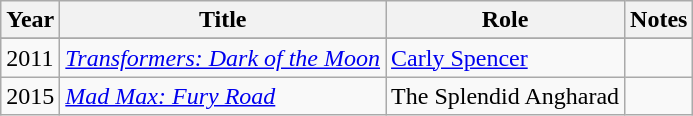<table class="wikitable sortable">
<tr>
<th>Year</th>
<th>Title</th>
<th>Role</th>
<th>Notes</th>
</tr>
<tr>
</tr>
<tr>
<td>2011</td>
<td><em><a href='#'>Transformers: Dark of the Moon</a></em></td>
<td><a href='#'>Carly Spencer</a></td>
<td></td>
</tr>
<tr>
<td>2015</td>
<td><em><a href='#'>Mad Max: Fury Road</a></em></td>
<td>The Splendid Angharad</td>
<td></td>
</tr>
</table>
